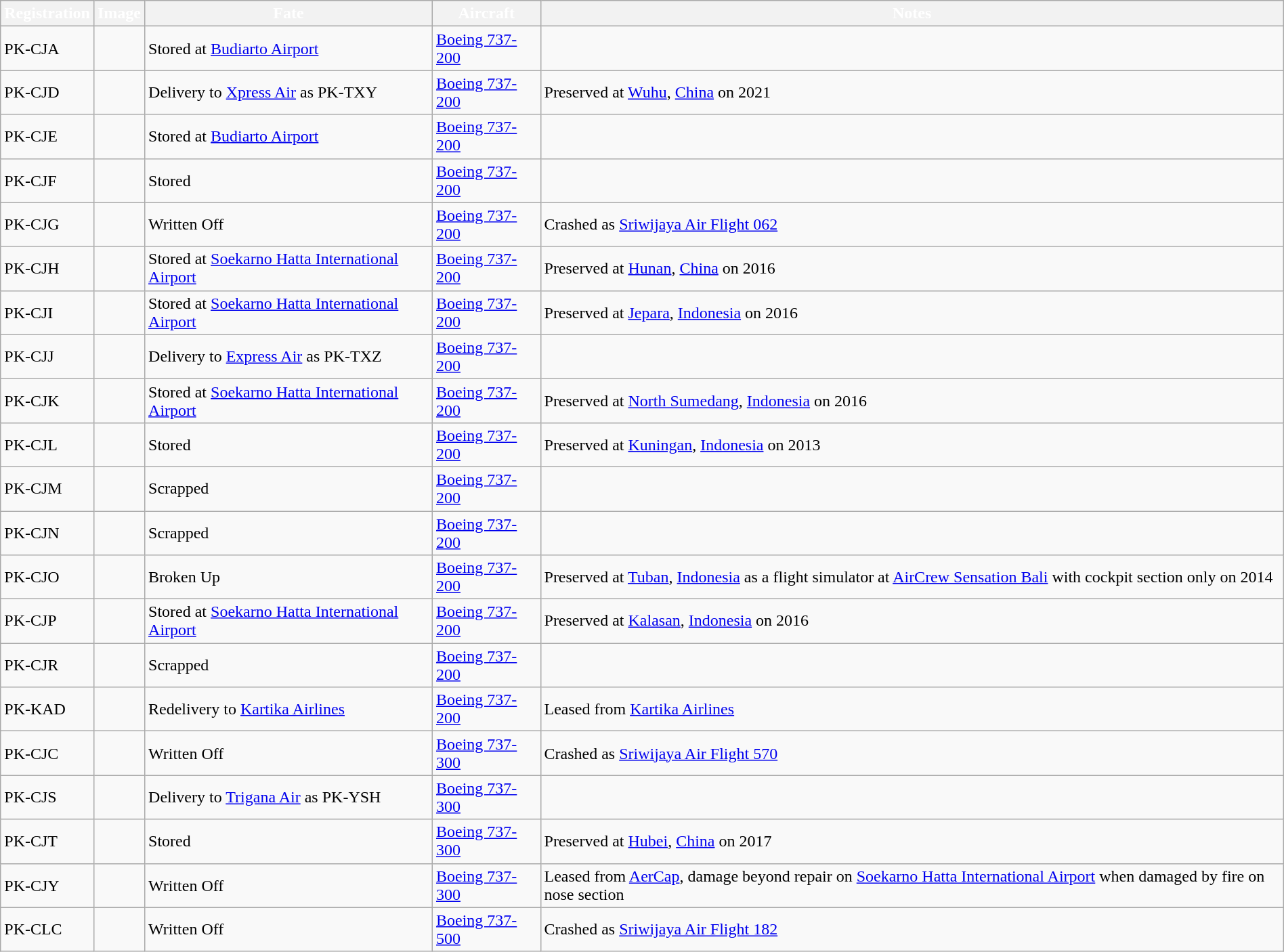<table class="wikitable" style="margin:0.5em auto">
<tr>
<th style="color:white;"><span> Registration</span></th>
<th style="color:white;"><span> Image</span></th>
<th style="color:white;"><span> Fate</span></th>
<th style="color:white;"><span> Aircraft</span></th>
<th style="color:white;"><span> Notes</span></th>
</tr>
<tr>
<td>PK-CJA</td>
<td></td>
<td>Stored at <a href='#'>Budiarto Airport</a></td>
<td><a href='#'>Boeing 737-200</a></td>
<td></td>
</tr>
<tr>
<td>PK-CJD</td>
<td></td>
<td>Delivery to <a href='#'>Xpress Air</a> as PK-TXY</td>
<td><a href='#'>Boeing 737-200</a></td>
<td>Preserved at <a href='#'>Wuhu</a>, <a href='#'>China</a> on 2021</td>
</tr>
<tr>
<td>PK-CJE</td>
<td></td>
<td>Stored at <a href='#'>Budiarto Airport</a></td>
<td><a href='#'>Boeing 737-200</a></td>
<td></td>
</tr>
<tr>
<td>PK-CJF</td>
<td></td>
<td>Stored</td>
<td><a href='#'>Boeing 737-200</a></td>
<td></td>
</tr>
<tr>
<td>PK-CJG</td>
<td></td>
<td>Written Off</td>
<td><a href='#'>Boeing 737-200</a></td>
<td>Crashed as <a href='#'>Sriwijaya Air Flight 062</a></td>
</tr>
<tr>
<td>PK-CJH</td>
<td></td>
<td>Stored at <a href='#'>Soekarno Hatta International Airport</a></td>
<td><a href='#'>Boeing 737-200</a></td>
<td>Preserved at <a href='#'>Hunan</a>, <a href='#'>China</a> on 2016</td>
</tr>
<tr>
<td>PK-CJI</td>
<td></td>
<td>Stored at <a href='#'>Soekarno Hatta International Airport</a></td>
<td><a href='#'>Boeing 737-200</a></td>
<td>Preserved at <a href='#'>Jepara</a>, <a href='#'>Indonesia</a> on 2016</td>
</tr>
<tr>
<td>PK-CJJ</td>
<td></td>
<td>Delivery to <a href='#'>Express Air</a> as PK-TXZ</td>
<td><a href='#'>Boeing 737-200</a></td>
<td></td>
</tr>
<tr>
<td>PK-CJK</td>
<td></td>
<td>Stored at <a href='#'>Soekarno Hatta International Airport</a></td>
<td><a href='#'>Boeing 737-200</a></td>
<td>Preserved at <a href='#'>North Sumedang</a>, <a href='#'>Indonesia</a> on 2016</td>
</tr>
<tr>
<td>PK-CJL</td>
<td></td>
<td>Stored</td>
<td><a href='#'>Boeing 737-200</a></td>
<td>Preserved at <a href='#'>Kuningan</a>, <a href='#'>Indonesia</a> on 2013</td>
</tr>
<tr>
<td>PK-CJM</td>
<td></td>
<td>Scrapped</td>
<td><a href='#'>Boeing 737-200</a></td>
<td></td>
</tr>
<tr>
<td>PK-CJN</td>
<td></td>
<td>Scrapped</td>
<td><a href='#'>Boeing 737-200</a></td>
<td></td>
</tr>
<tr>
<td>PK-CJO</td>
<td></td>
<td>Broken Up</td>
<td><a href='#'>Boeing 737-200</a></td>
<td>Preserved at <a href='#'>Tuban</a>, <a href='#'>Indonesia</a> as a flight simulator at <a href='#'>AirCrew Sensation Bali</a> with cockpit section only on 2014</td>
</tr>
<tr>
<td>PK-CJP</td>
<td></td>
<td>Stored at <a href='#'>Soekarno Hatta International Airport</a></td>
<td><a href='#'>Boeing 737-200</a></td>
<td>Preserved at <a href='#'>Kalasan</a>, <a href='#'>Indonesia</a> on 2016</td>
</tr>
<tr>
<td>PK-CJR</td>
<td></td>
<td>Scrapped</td>
<td><a href='#'>Boeing 737-200</a></td>
<td></td>
</tr>
<tr>
<td>PK-KAD</td>
<td></td>
<td>Redelivery to <a href='#'>Kartika Airlines</a></td>
<td><a href='#'>Boeing 737-200</a></td>
<td>Leased from <a href='#'>Kartika Airlines</a></td>
</tr>
<tr>
<td>PK-CJC</td>
<td></td>
<td>Written Off</td>
<td><a href='#'>Boeing 737-300</a></td>
<td>Crashed as <a href='#'>Sriwijaya Air Flight 570</a></td>
</tr>
<tr>
<td>PK-CJS</td>
<td></td>
<td>Delivery to <a href='#'>Trigana Air</a> as PK-YSH</td>
<td><a href='#'>Boeing 737-300</a></td>
<td></td>
</tr>
<tr>
<td>PK-CJT</td>
<td></td>
<td>Stored</td>
<td><a href='#'>Boeing 737-300</a></td>
<td>Preserved at <a href='#'>Hubei</a>, <a href='#'>China</a> on 2017</td>
</tr>
<tr>
<td>PK-CJY</td>
<td></td>
<td>Written Off</td>
<td><a href='#'>Boeing 737-300</a></td>
<td>Leased from <a href='#'>AerCap</a>, damage beyond repair on <a href='#'>Soekarno Hatta International Airport</a> when damaged by fire on nose section</td>
</tr>
<tr>
<td>PK-CLC</td>
<td></td>
<td>Written Off</td>
<td><a href='#'>Boeing 737-500</a></td>
<td>Crashed as <a href='#'>Sriwijaya Air Flight 182</a></td>
</tr>
</table>
